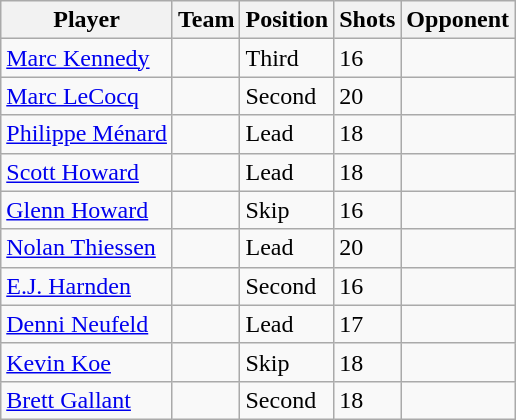<table class="wikitable sortable">
<tr>
<th>Player</th>
<th>Team</th>
<th>Position</th>
<th>Shots</th>
<th>Opponent</th>
</tr>
<tr>
<td><a href='#'>Marc Kennedy</a></td>
<td></td>
<td data-sort-value="3">Third</td>
<td>16</td>
<td></td>
</tr>
<tr>
<td><a href='#'>Marc LeCocq</a></td>
<td></td>
<td data-sort-value="2">Second</td>
<td>20</td>
<td></td>
</tr>
<tr>
<td><a href='#'>Philippe Ménard</a></td>
<td></td>
<td data-sort-value="1">Lead</td>
<td>18</td>
<td></td>
</tr>
<tr>
<td><a href='#'>Scott Howard</a></td>
<td></td>
<td data-sort-value="1">Lead</td>
<td>18</td>
<td></td>
</tr>
<tr>
<td><a href='#'>Glenn Howard</a></td>
<td></td>
<td data-sort-value="4">Skip</td>
<td>16</td>
<td></td>
</tr>
<tr>
<td><a href='#'>Nolan Thiessen</a></td>
<td></td>
<td data-sort-value="1">Lead</td>
<td>20</td>
<td></td>
</tr>
<tr>
<td><a href='#'>E.J. Harnden</a></td>
<td></td>
<td data-sort-value="2">Second</td>
<td>16</td>
<td></td>
</tr>
<tr>
<td><a href='#'>Denni Neufeld</a></td>
<td></td>
<td data-sort-value="1">Lead</td>
<td>17</td>
<td></td>
</tr>
<tr>
<td><a href='#'>Kevin Koe</a></td>
<td></td>
<td data-sort-value="4">Skip</td>
<td>18</td>
<td></td>
</tr>
<tr>
<td><a href='#'>Brett Gallant</a></td>
<td></td>
<td data-sort-value="2">Second</td>
<td>18</td>
<td></td>
</tr>
</table>
